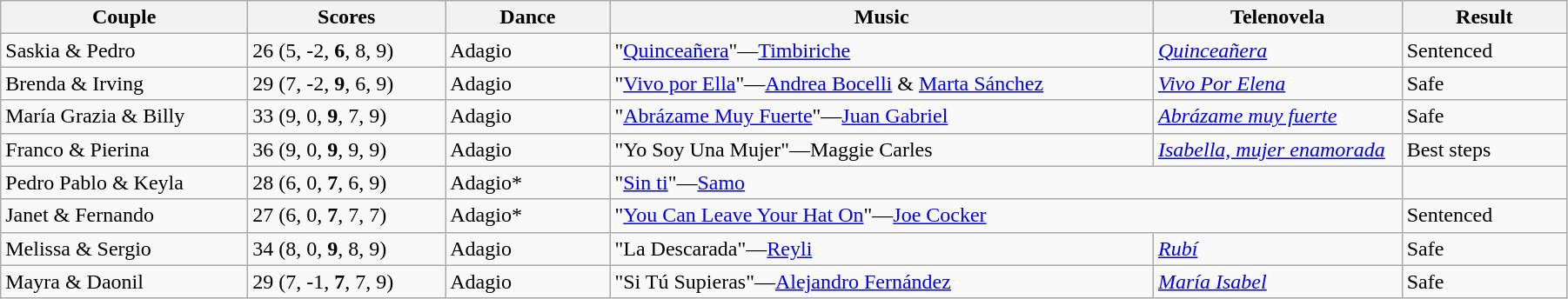<table class="wikitable sortable" style="width:95%; white-space:nowrap">
<tr>
<th style="width:15%;">Couple</th>
<th style="width:12%;">Scores</th>
<th style="width:10%;">Dance</th>
<th style="width:33%;">Music</th>
<th style="width:15%;">Telenovela</th>
<th style="width:10%;">Result</th>
</tr>
<tr>
<td>Saskia & Pedro</td>
<td>26 (5, -2, <strong>6</strong>, 8, 9)</td>
<td>Adagio</td>
<td>"<a href='#'>Quinceañera</a>"—<a href='#'>Timbiriche</a></td>
<td><em><a href='#'>Quinceañera</a></em></td>
<td>Sentenced</td>
</tr>
<tr>
<td>Brenda & Irving</td>
<td>29 (7, -2, <strong>9</strong>, 6, 9)</td>
<td>Adagio</td>
<td>"<a href='#'>Vivo por Ella</a>"—<a href='#'>Andrea Bocelli</a> & <a href='#'>Marta Sánchez</a></td>
<td><em><a href='#'>Vivo Por Elena</a></em></td>
<td>Safe</td>
</tr>
<tr>
<td>María Grazia & Billy</td>
<td>33 (9, 0, <strong>9</strong>, 7, 9)</td>
<td>Adagio</td>
<td>"<a href='#'>Abrázame Muy Fuerte</a>"—<a href='#'>Juan Gabriel</a></td>
<td><em><a href='#'>Abrázame muy fuerte</a></em></td>
<td>Safe</td>
</tr>
<tr>
<td>Franco & Pierina</td>
<td>36 (9, 0, <strong>9</strong>, 9, 9)</td>
<td>Adagio</td>
<td>"Yo Soy Una Mujer"—Maggie Carles</td>
<td><em><a href='#'>Isabella, mujer enamorada</a></em></td>
<td>Best steps</td>
</tr>
<tr>
<td>Pedro Pablo & Keyla</td>
<td>28 (6, 0, <strong>7</strong>, 6, 9)</td>
<td>Adagio*</td>
<td colspan=2>"<a href='#'>Sin ti</a>"—<a href='#'>Samo</a></td>
<td></td>
</tr>
<tr>
<td>Janet & Fernando</td>
<td>27 (6, 0, <strong>7</strong>, 7, 7)</td>
<td>Adagio*</td>
<td colspan=2>"<a href='#'>You Can Leave Your Hat On</a>"—<a href='#'>Joe Cocker</a></td>
<td>Sentenced</td>
</tr>
<tr>
<td>Melissa & Sergio</td>
<td>34 (8, 0, <strong>9</strong>, 8, 9)</td>
<td>Adagio</td>
<td>"La Descarada"—<a href='#'>Reyli</a></td>
<td><em><a href='#'>Rubí</a></em></td>
<td>Safe</td>
</tr>
<tr>
<td>Mayra & Daonil</td>
<td>29 (7, -1, <strong>7</strong>, 7, 9)</td>
<td>Adagio</td>
<td>"Si Tú Supieras"—<a href='#'>Alejandro Fernández</a></td>
<td><em><a href='#'>María Isabel</a></em></td>
<td>Safe</td>
</tr>
</table>
